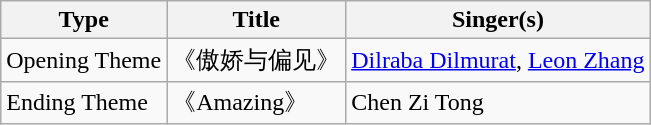<table class="wikitable">
<tr>
<th>Type</th>
<th>Title</th>
<th>Singer(s)</th>
</tr>
<tr>
<td>Opening Theme</td>
<td>《傲娇与偏见》</td>
<td><a href='#'>Dilraba Dilmurat</a>, <a href='#'>Leon Zhang</a></td>
</tr>
<tr>
<td>Ending Theme</td>
<td>《Amazing》</td>
<td>Chen Zi Tong</td>
</tr>
</table>
